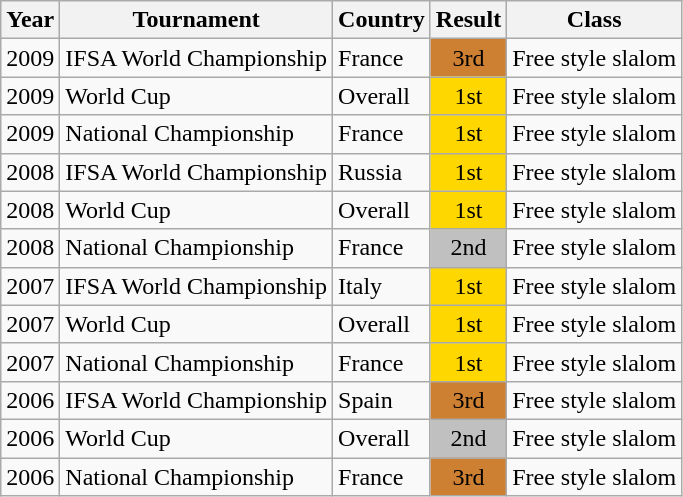<table class=wikitable>
<tr>
<th>Year</th>
<th>Tournament</th>
<th>Country</th>
<th>Result</th>
<th>Class</th>
</tr>
<tr>
<td>2009</td>
<td>IFSA World Championship</td>
<td>France</td>
<td bgcolor="#CD7F32" align="center">3rd</td>
<td>Free style slalom</td>
</tr>
<tr>
<td>2009</td>
<td>World Cup</td>
<td>Overall</td>
<td bgcolor="gold" align="center">1st</td>
<td>Free style slalom</td>
</tr>
<tr>
<td>2009</td>
<td>National Championship</td>
<td>France</td>
<td bgcolor="gold" align="center">1st</td>
<td>Free style slalom</td>
</tr>
<tr>
<td>2008</td>
<td>IFSA World Championship</td>
<td>Russia</td>
<td bgcolor="gold" align="center">1st</td>
<td>Free style slalom</td>
</tr>
<tr>
<td>2008</td>
<td>World Cup</td>
<td>Overall</td>
<td bgcolor="gold" align="center">1st</td>
<td>Free style slalom</td>
</tr>
<tr>
<td>2008</td>
<td>National Championship</td>
<td>France</td>
<td bgcolor="silver" align="center">2nd</td>
<td>Free style slalom</td>
</tr>
<tr>
<td>2007</td>
<td>IFSA World Championship</td>
<td>Italy</td>
<td bgcolor="gold" align="center">1st</td>
<td>Free style slalom</td>
</tr>
<tr>
<td>2007</td>
<td>World Cup</td>
<td>Overall</td>
<td bgcolor="gold" align="center">1st</td>
<td>Free style slalom</td>
</tr>
<tr>
<td>2007</td>
<td>National Championship</td>
<td>France</td>
<td bgcolor="gold" align="center">1st</td>
<td>Free style slalom</td>
</tr>
<tr>
<td>2006</td>
<td>IFSA World Championship</td>
<td>Spain</td>
<td bgcolor="#CD7F32" align="center">3rd</td>
<td>Free style slalom</td>
</tr>
<tr>
<td>2006</td>
<td>World Cup</td>
<td>Overall</td>
<td bgcolor="silver" align="center">2nd</td>
<td>Free style slalom</td>
</tr>
<tr>
<td>2006</td>
<td>National Championship</td>
<td>France</td>
<td bgcolor="#CD7F32" align="center">3rd</td>
<td>Free style slalom</td>
</tr>
</table>
